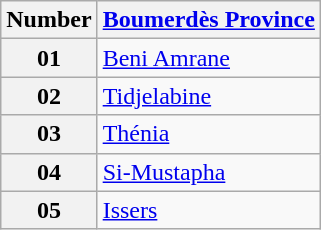<table class="wikitable sortable">
<tr>
<th>Number</th>
<th><a href='#'>Boumerdès Province</a></th>
</tr>
<tr>
<th>01</th>
<td><a href='#'>Beni Amrane</a></td>
</tr>
<tr>
<th>02</th>
<td><a href='#'>Tidjelabine</a></td>
</tr>
<tr>
<th>03</th>
<td><a href='#'>Thénia</a></td>
</tr>
<tr>
<th>04</th>
<td><a href='#'>Si-Mustapha</a></td>
</tr>
<tr>
<th>05</th>
<td><a href='#'>Issers</a></td>
</tr>
</table>
